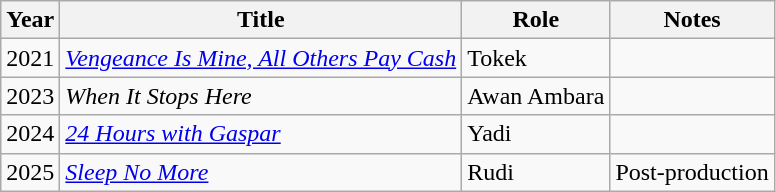<table class="wikitable sortable">
<tr>
<th>Year</th>
<th>Title</th>
<th>Role</th>
<th class="unsortable">Notes</th>
</tr>
<tr>
<td>2021</td>
<td><em><a href='#'>Vengeance Is Mine, All Others Pay Cash</a></em></td>
<td>Tokek</td>
<td></td>
</tr>
<tr>
<td>2023</td>
<td><em>When It Stops Here</em></td>
<td>Awan Ambara</td>
<td></td>
</tr>
<tr>
<td>2024</td>
<td><em><a href='#'>24 Hours with Gaspar</a></em></td>
<td>Yadi</td>
<td></td>
</tr>
<tr>
<td>2025</td>
<td><em><a href='#'>Sleep No More</a></em></td>
<td>Rudi</td>
<td>Post-production</td>
</tr>
</table>
